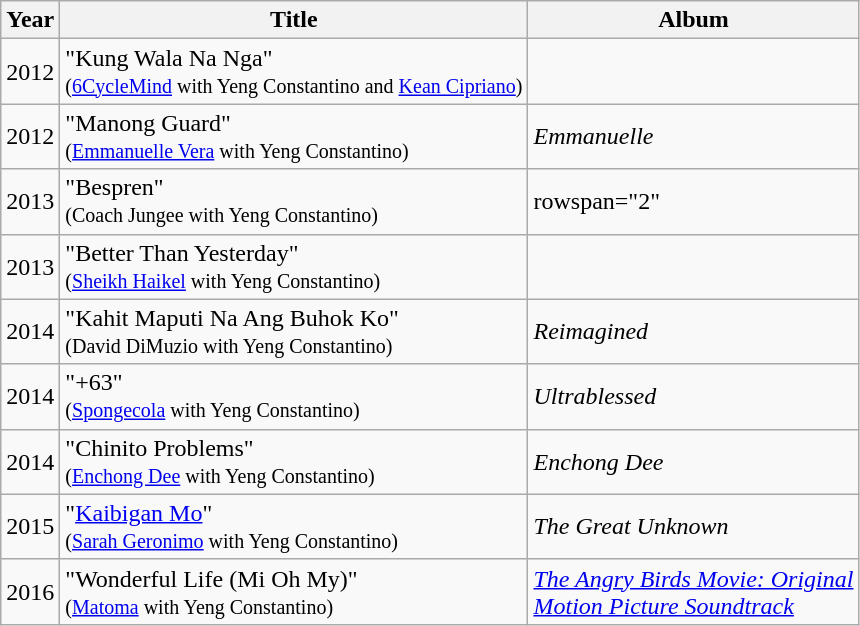<table class="wikitable plainrowheaders">
<tr>
<th>Year</th>
<th>Title</th>
<th>Album</th>
</tr>
<tr>
<td rowspan="1">2012</td>
<td>"Kung Wala Na Nga" <br><small>(<a href='#'>6CycleMind</a> with Yeng Constantino and <a href='#'>Kean Cipriano</a>) </small></td>
<td></td>
</tr>
<tr>
<td rowspan="1">2012</td>
<td>"Manong Guard" <br><small>(<a href='#'>Emmanuelle Vera</a> with Yeng Constantino) </small></td>
<td><em>Emmanuelle</em></td>
</tr>
<tr>
<td rowspan="1">2013</td>
<td>"Bespren" <br><small>(Coach Jungee with Yeng Constantino) </small></td>
<td>rowspan="2" </td>
</tr>
<tr>
<td rowspan="1">2013</td>
<td>"Better Than Yesterday" <br><small>(<a href='#'>Sheikh Haikel</a> with Yeng Constantino) </small></td>
</tr>
<tr>
<td rowspan="1">2014</td>
<td>"Kahit Maputi Na Ang Buhok Ko" <br><small>(David DiMuzio with Yeng Constantino)</small></td>
<td><em>Reimagined</em></td>
</tr>
<tr>
<td rowspan="1">2014</td>
<td>"+63" <br><small>(<a href='#'>Spongecola</a> with Yeng Constantino)</small></td>
<td><em>Ultrablessed</em></td>
</tr>
<tr>
<td rowspan="1">2014</td>
<td>"Chinito Problems" <br><small>(<a href='#'>Enchong Dee</a> with Yeng Constantino) </small></td>
<td><em> Enchong Dee</em></td>
</tr>
<tr>
<td rowspan="1">2015</td>
<td>"<a href='#'>Kaibigan Mo</a>" <br><small>(<a href='#'>Sarah Geronimo</a> with Yeng Constantino) </small></td>
<td><em> The Great Unknown</em></td>
</tr>
<tr>
<td rowspan="1">2016</td>
<td>"Wonderful Life (Mi Oh My)" <br><small>(<a href='#'>Matoma</a> with Yeng Constantino) </small></td>
<td><em> <a href='#'>The Angry Birds Movie: Original <br> Motion Picture Soundtrack</a></em></td>
</tr>
</table>
